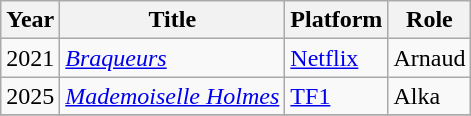<table class="wikitable">
<tr>
<th>Year</th>
<th>Title</th>
<th>Platform</th>
<th>Role</th>
</tr>
<tr>
<td>2021</td>
<td><a href='#'><em>Braqueurs</em></a></td>
<td><a href='#'>Netflix</a></td>
<td>Arnaud</td>
</tr>
<tr>
<td>2025</td>
<td><em><a href='#'>Mademoiselle Holmes</a></em></td>
<td><a href='#'>TF1</a></td>
<td>Alka</td>
</tr>
<tr>
</tr>
</table>
